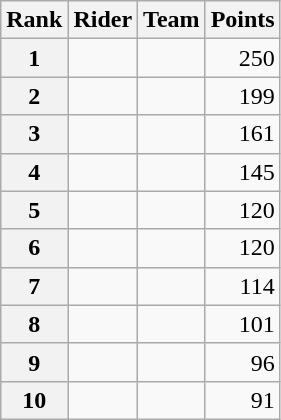<table class="wikitable">
<tr>
<th scope="col">Rank</th>
<th scope="col">Rider</th>
<th scope="col">Team</th>
<th scope="col">Points</th>
</tr>
<tr>
<th scope="row">1</th>
<td> </td>
<td></td>
<td style="text-align:right;">250</td>
</tr>
<tr>
<th scope="row">2</th>
<td> </td>
<td></td>
<td style="text-align:right;">199</td>
</tr>
<tr>
<th scope="row">3</th>
<td> </td>
<td></td>
<td style="text-align:right;">161</td>
</tr>
<tr>
<th scope="row">4</th>
<td></td>
<td></td>
<td style="text-align:right;">145</td>
</tr>
<tr>
<th scope="row">5</th>
<td></td>
<td></td>
<td style="text-align:right;">120</td>
</tr>
<tr>
<th scope="row">6</th>
<td></td>
<td></td>
<td style="text-align:right;">120</td>
</tr>
<tr>
<th scope="row">7</th>
<td></td>
<td></td>
<td style="text-align:right;">114</td>
</tr>
<tr>
<th scope="row">8</th>
<td></td>
<td></td>
<td style="text-align:right;">101</td>
</tr>
<tr>
<th scope="row">9</th>
<td></td>
<td></td>
<td style="text-align:right;">96</td>
</tr>
<tr>
<th scope="row">10</th>
<td></td>
<td></td>
<td style="text-align:right;">91</td>
</tr>
</table>
